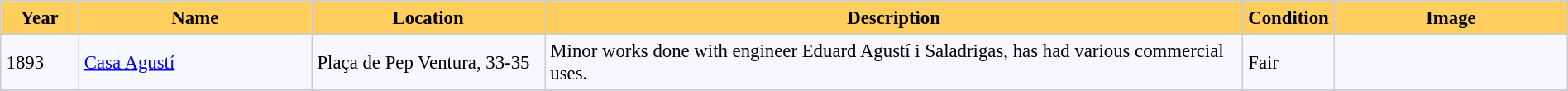<table bgcolor="#f7f8ff" cellpadding="4" cellspacing="0" border="1" style="font-size: 95%; border: #cccccc solid 1px; border-collapse: collapse;">
<tr>
<th width="5%" style="background:#ffce5d;">Year</th>
<th width="15%" style="background:#ffce5d;">Name</th>
<th width="15%" style="background:#ffce5d;">Location</th>
<th width="45%" style="background:#ffce5d;">Description</th>
<th width="5%" style="background:#ffce5d;">Condition</th>
<th width="15%" style="background:#ffce5d;">Image</th>
</tr>
<tr ---->
</tr>
<tr>
<td>1893</td>
<td><a href='#'>Casa Agustí</a></td>
<td>Plaça de Pep Ventura, 33-35</td>
<td>Minor works done with engineer Eduard Agustí i Saladrigas, has had various commercial uses.</td>
<td>Fair</td>
<td></td>
</tr>
<tr>
</tr>
</table>
